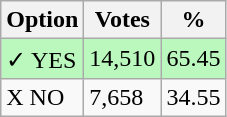<table class="wikitable">
<tr>
<th>Option</th>
<th>Votes</th>
<th>%</th>
</tr>
<tr>
<td style=background:#bbf8be>✓ YES</td>
<td style=background:#bbf8be>14,510</td>
<td style=background:#bbf8be>65.45</td>
</tr>
<tr>
<td>X NO</td>
<td>7,658</td>
<td>34.55</td>
</tr>
</table>
